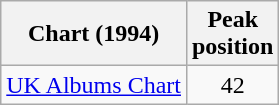<table class="wikitable">
<tr>
<th>Chart (1994)</th>
<th>Peak<br>position</th>
</tr>
<tr>
<td><a href='#'>UK Albums Chart</a></td>
<td style="text-align:center;">42</td>
</tr>
</table>
